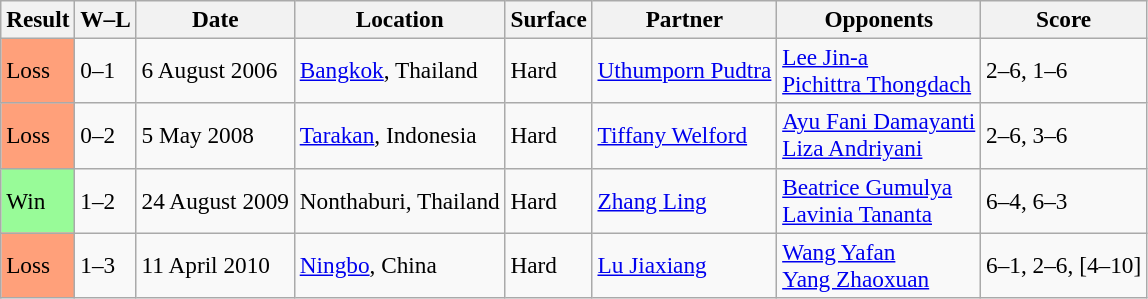<table class="sortable wikitable" style="font-size:97%;">
<tr>
<th>Result</th>
<th class="unsortable">W–L</th>
<th>Date</th>
<th>Location</th>
<th>Surface</th>
<th>Partner</th>
<th>Opponents</th>
<th class="unsortable">Score</th>
</tr>
<tr>
<td style="background:#ffa07a;">Loss</td>
<td>0–1</td>
<td>6 August 2006</td>
<td><a href='#'>Bangkok</a>, Thailand</td>
<td>Hard</td>
<td> <a href='#'>Uthumporn Pudtra</a></td>
<td> <a href='#'>Lee Jin-a</a> <br>  <a href='#'>Pichittra Thongdach</a></td>
<td>2–6, 1–6</td>
</tr>
<tr>
<td style="background:#ffa07a;">Loss</td>
<td>0–2</td>
<td>5 May 2008</td>
<td><a href='#'>Tarakan</a>, Indonesia</td>
<td>Hard</td>
<td> <a href='#'>Tiffany Welford</a></td>
<td> <a href='#'>Ayu Fani Damayanti</a> <br>  <a href='#'>Liza Andriyani</a></td>
<td>2–6, 3–6</td>
</tr>
<tr>
<td bgcolor="98FB98">Win</td>
<td>1–2</td>
<td>24 August 2009</td>
<td>Nonthaburi, Thailand</td>
<td>Hard</td>
<td> <a href='#'>Zhang Ling</a></td>
<td> <a href='#'>Beatrice Gumulya</a> <br>  <a href='#'>Lavinia Tananta</a></td>
<td>6–4, 6–3</td>
</tr>
<tr>
<td style="background:#ffa07a;">Loss</td>
<td>1–3</td>
<td>11 April 2010</td>
<td><a href='#'>Ningbo</a>, China</td>
<td>Hard</td>
<td> <a href='#'>Lu Jiaxiang</a></td>
<td> <a href='#'>Wang Yafan</a> <br>  <a href='#'>Yang Zhaoxuan</a></td>
<td>6–1, 2–6, [4–10]</td>
</tr>
</table>
